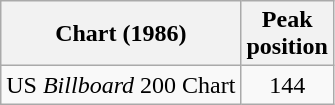<table class="wikitable sortable">
<tr>
<th>Chart (1986)</th>
<th>Peak<br>position</th>
</tr>
<tr>
<td align="left">US <em>Billboard</em> 200 Chart</td>
<td style="text-align:center;">144</td>
</tr>
</table>
